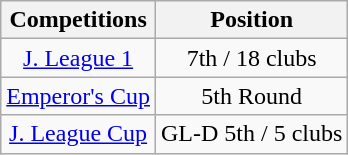<table class="wikitable" style="text-align:center;">
<tr>
<th>Competitions</th>
<th>Position</th>
</tr>
<tr>
<td><a href='#'>J. League 1</a></td>
<td>7th / 18 clubs</td>
</tr>
<tr>
<td><a href='#'>Emperor's Cup</a></td>
<td>5th Round</td>
</tr>
<tr>
<td><a href='#'>J. League Cup</a></td>
<td>GL-D 5th / 5 clubs</td>
</tr>
</table>
